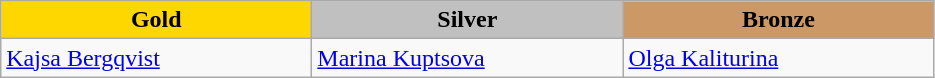<table class="wikitable" style="text-align:left">
<tr align="center">
<td width=200 bgcolor=gold><strong>Gold</strong></td>
<td width=200 bgcolor=silver><strong>Silver</strong></td>
<td width=200 bgcolor=CC9966><strong>Bronze</strong></td>
</tr>
<tr>
<td><a href='#'>Kajsa Bergqvist</a><br><em></em></td>
<td><a href='#'>Marina Kuptsova</a><br><em></em></td>
<td><a href='#'>Olga Kaliturina</a><br><em></em></td>
</tr>
</table>
